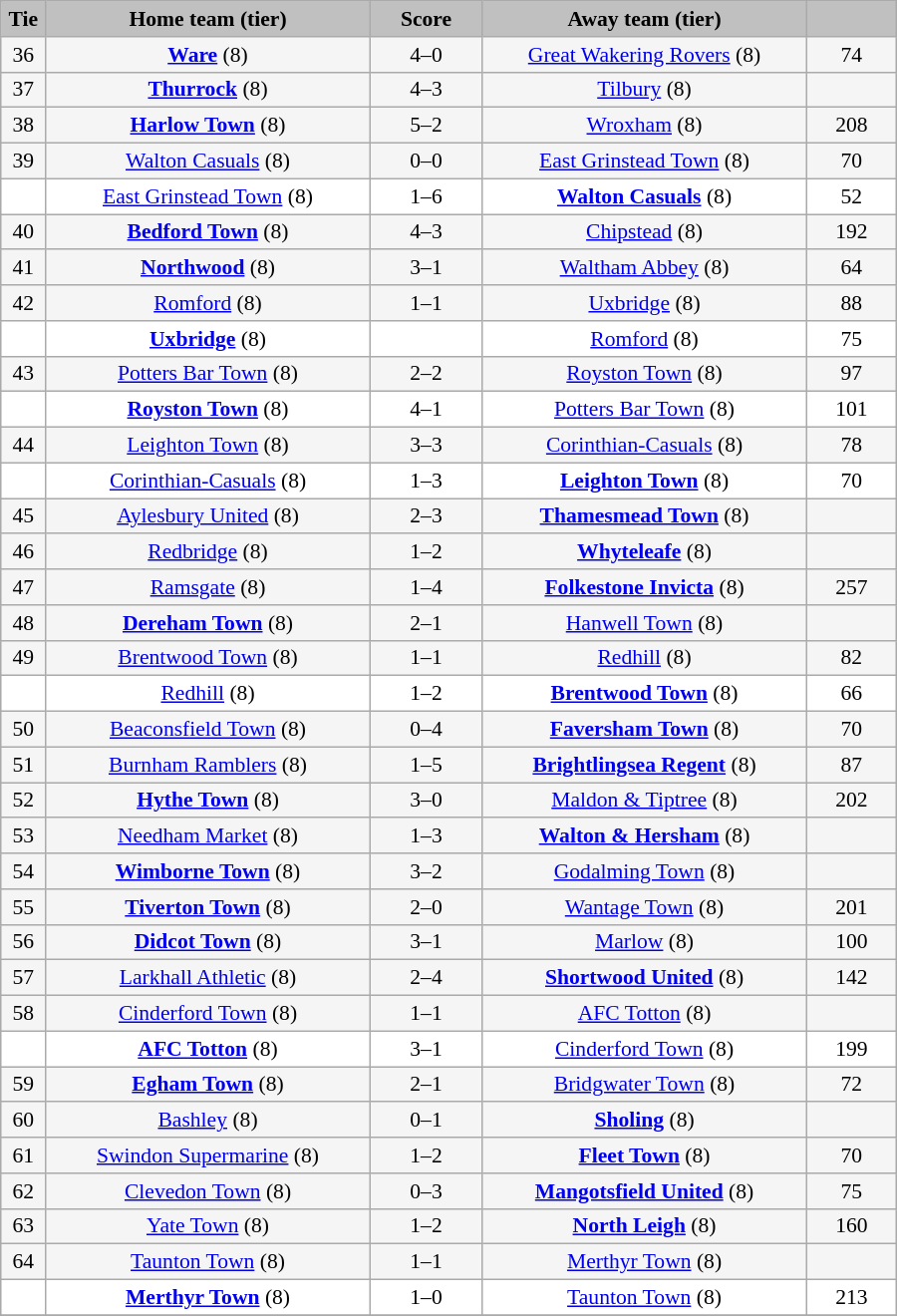<table class="wikitable" style="width: 600px; background:WhiteSmoke; text-align:center; font-size:90%">
<tr>
<td scope="col" style="width:  5.00%; background:silver;"><strong>Tie</strong></td>
<td scope="col" style="width: 36.25%; background:silver;"><strong>Home team (tier)</strong></td>
<td scope="col" style="width: 12.50%; background:silver;"><strong>Score</strong></td>
<td scope="col" style="width: 36.25%; background:silver;"><strong>Away team (tier)</strong></td>
<td scope="col" style="width: 10.00%; background:silver;"><strong></strong></td>
</tr>
<tr>
<td>36</td>
<td><strong><a href='#'>Ware</a></strong> (8)</td>
<td>4–0</td>
<td><a href='#'>Great Wakering Rovers</a> (8)</td>
<td>74</td>
</tr>
<tr>
<td>37</td>
<td><strong><a href='#'>Thurrock</a></strong> (8)</td>
<td>4–3</td>
<td><a href='#'>Tilbury</a> (8)</td>
<td></td>
</tr>
<tr>
<td>38</td>
<td><strong><a href='#'>Harlow Town</a></strong> (8)</td>
<td>5–2</td>
<td><a href='#'>Wroxham</a> (8)</td>
<td>208</td>
</tr>
<tr>
<td>39</td>
<td><a href='#'>Walton Casuals</a> (8)</td>
<td>0–0</td>
<td><a href='#'>East Grinstead Town</a> (8)</td>
<td>70</td>
</tr>
<tr style="background:white;">
<td><em></em></td>
<td><a href='#'>East Grinstead Town</a> (8)</td>
<td>1–6</td>
<td><strong><a href='#'>Walton Casuals</a></strong> (8)</td>
<td>52</td>
</tr>
<tr>
<td>40</td>
<td><strong><a href='#'>Bedford Town</a></strong> (8)</td>
<td>4–3</td>
<td><a href='#'>Chipstead</a> (8)</td>
<td>192</td>
</tr>
<tr>
<td>41</td>
<td><strong><a href='#'>Northwood</a></strong> (8)</td>
<td>3–1</td>
<td><a href='#'>Waltham Abbey</a> (8)</td>
<td>64</td>
</tr>
<tr>
<td>42</td>
<td><a href='#'>Romford</a> (8)</td>
<td>1–1</td>
<td><a href='#'>Uxbridge</a> (8)</td>
<td>88</td>
</tr>
<tr style="background:white;">
<td><em></em></td>
<td><strong><a href='#'>Uxbridge</a></strong> (8)</td>
<td></td>
<td><a href='#'>Romford</a> (8)</td>
<td>75</td>
</tr>
<tr>
<td>43</td>
<td><a href='#'>Potters Bar Town</a> (8)</td>
<td>2–2</td>
<td><a href='#'>Royston Town</a> (8)</td>
<td>97</td>
</tr>
<tr style="background:white;">
<td><em></em></td>
<td><strong><a href='#'>Royston Town</a></strong> (8)</td>
<td>4–1</td>
<td><a href='#'>Potters Bar Town</a> (8)</td>
<td>101</td>
</tr>
<tr>
<td>44</td>
<td><a href='#'>Leighton Town</a> (8)</td>
<td>3–3</td>
<td><a href='#'>Corinthian-Casuals</a> (8)</td>
<td>78</td>
</tr>
<tr style="background:white;">
<td><em></em></td>
<td><a href='#'>Corinthian-Casuals</a> (8)</td>
<td>1–3</td>
<td><strong><a href='#'>Leighton Town</a></strong> (8)</td>
<td>70</td>
</tr>
<tr>
<td>45</td>
<td><a href='#'>Aylesbury United</a> (8)</td>
<td>2–3</td>
<td><strong><a href='#'>Thamesmead Town</a></strong> (8)</td>
<td></td>
</tr>
<tr>
<td>46</td>
<td><a href='#'>Redbridge</a> (8)</td>
<td>1–2</td>
<td><strong><a href='#'>Whyteleafe</a></strong> (8)</td>
<td></td>
</tr>
<tr>
<td>47</td>
<td><a href='#'>Ramsgate</a> (8)</td>
<td>1–4</td>
<td><strong><a href='#'>Folkestone Invicta</a></strong> (8)</td>
<td>257</td>
</tr>
<tr>
<td>48</td>
<td><strong><a href='#'>Dereham Town</a></strong> (8)</td>
<td>2–1</td>
<td><a href='#'>Hanwell Town</a> (8)</td>
<td></td>
</tr>
<tr>
<td>49</td>
<td><a href='#'>Brentwood Town</a> (8)</td>
<td>1–1</td>
<td><a href='#'>Redhill</a> (8)</td>
<td>82</td>
</tr>
<tr style="background:white;">
<td><em></em></td>
<td><a href='#'>Redhill</a> (8)</td>
<td>1–2</td>
<td><strong><a href='#'>Brentwood Town</a></strong> (8)</td>
<td>66</td>
</tr>
<tr>
<td>50</td>
<td><a href='#'>Beaconsfield Town</a> (8)</td>
<td>0–4</td>
<td><strong><a href='#'>Faversham Town</a></strong> (8)</td>
<td>70</td>
</tr>
<tr>
<td>51</td>
<td><a href='#'>Burnham Ramblers</a> (8)</td>
<td>1–5</td>
<td><strong><a href='#'>Brightlingsea Regent</a></strong> (8)</td>
<td>87</td>
</tr>
<tr>
<td>52</td>
<td><strong><a href='#'>Hythe Town</a></strong> (8)</td>
<td>3–0</td>
<td><a href='#'>Maldon & Tiptree</a> (8)</td>
<td>202</td>
</tr>
<tr>
<td>53</td>
<td><a href='#'>Needham Market</a> (8)</td>
<td>1–3</td>
<td><strong><a href='#'>Walton & Hersham</a></strong> (8)</td>
<td></td>
</tr>
<tr>
<td>54</td>
<td><strong><a href='#'>Wimborne Town</a></strong> (8)</td>
<td>3–2</td>
<td><a href='#'>Godalming Town</a> (8)</td>
<td></td>
</tr>
<tr>
<td>55</td>
<td><strong><a href='#'>Tiverton Town</a></strong> (8)</td>
<td>2–0</td>
<td><a href='#'>Wantage Town</a> (8)</td>
<td>201</td>
</tr>
<tr>
<td>56</td>
<td><strong><a href='#'>Didcot Town</a></strong> (8)</td>
<td>3–1</td>
<td><a href='#'>Marlow</a> (8)</td>
<td>100</td>
</tr>
<tr>
<td>57</td>
<td><a href='#'>Larkhall Athletic</a> (8)</td>
<td>2–4</td>
<td><strong><a href='#'>Shortwood United</a></strong> (8)</td>
<td>142</td>
</tr>
<tr>
<td>58</td>
<td><a href='#'>Cinderford Town</a> (8)</td>
<td>1–1</td>
<td><a href='#'>AFC Totton</a> (8)</td>
<td></td>
</tr>
<tr style="background:white;">
<td><em></em></td>
<td><strong><a href='#'>AFC Totton</a></strong> (8)</td>
<td>3–1</td>
<td><a href='#'>Cinderford Town</a> (8)</td>
<td>199</td>
</tr>
<tr>
<td>59</td>
<td><strong><a href='#'>Egham Town</a></strong> (8)</td>
<td>2–1</td>
<td><a href='#'>Bridgwater Town</a> (8)</td>
<td>72</td>
</tr>
<tr>
<td>60</td>
<td><a href='#'>Bashley</a> (8)</td>
<td>0–1</td>
<td><strong><a href='#'>Sholing</a></strong> (8)</td>
<td></td>
</tr>
<tr>
<td>61</td>
<td><a href='#'>Swindon Supermarine</a> (8)</td>
<td>1–2</td>
<td><strong><a href='#'>Fleet Town</a></strong> (8)</td>
<td>70</td>
</tr>
<tr>
<td>62</td>
<td><a href='#'>Clevedon Town</a> (8)</td>
<td>0–3</td>
<td><strong><a href='#'>Mangotsfield United</a></strong> (8)</td>
<td>75</td>
</tr>
<tr>
<td>63</td>
<td><a href='#'>Yate Town</a> (8)</td>
<td>1–2</td>
<td><strong><a href='#'>North Leigh</a></strong> (8)</td>
<td>160</td>
</tr>
<tr>
<td>64</td>
<td><a href='#'>Taunton Town</a> (8)</td>
<td>1–1</td>
<td><a href='#'>Merthyr Town</a> (8)</td>
<td></td>
</tr>
<tr style="background:white;">
<td><em></em></td>
<td><strong><a href='#'>Merthyr Town</a></strong> (8)</td>
<td>1–0</td>
<td><a href='#'>Taunton Town</a> (8)</td>
<td>213</td>
</tr>
<tr>
</tr>
</table>
